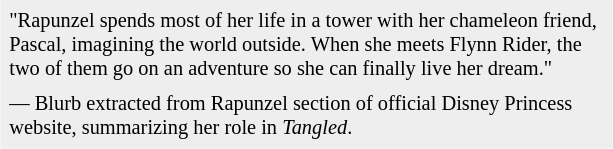<table class="toccolours" style="float:right; margin-left:1em; margin-right:2em; font-size:85%; background:#eee; color:black; width:30em; max-width:40%;" cellspacing="5">
<tr>
<td style="text-align: left;">"Rapunzel spends most of her life in a tower with her chameleon friend, Pascal, imagining the world outside. When she meets Flynn Rider, the two of them go on an adventure so she can finally live her dream."</td>
</tr>
<tr>
<td style="text-align: left;">— Blurb extracted from Rapunzel section of official Disney Princess website, summarizing her role in <em>Tangled</em>.</td>
</tr>
</table>
